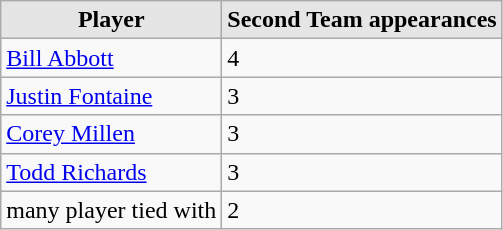<table class="wikitable">
<tr>
<th style="background:#e5e5e5;">Player</th>
<th style="background:#e5e5e5;">Second Team appearances</th>
</tr>
<tr>
<td><a href='#'>Bill Abbott</a></td>
<td>4</td>
</tr>
<tr>
<td><a href='#'>Justin Fontaine</a></td>
<td>3</td>
</tr>
<tr>
<td><a href='#'>Corey Millen</a></td>
<td>3</td>
</tr>
<tr>
<td><a href='#'>Todd Richards</a></td>
<td>3</td>
</tr>
<tr>
<td>many player tied with</td>
<td>2</td>
</tr>
</table>
